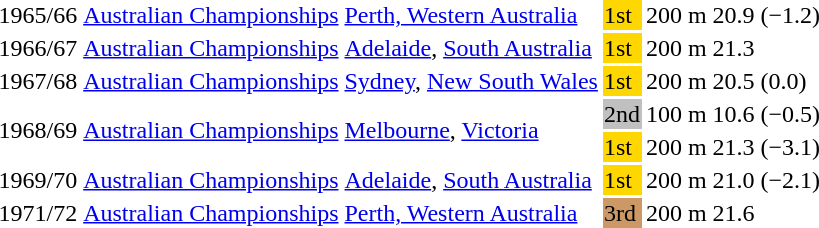<table>
<tr>
<td>1965/66</td>
<td><a href='#'>Australian Championships</a></td>
<td><a href='#'>Perth, Western Australia</a></td>
<td bgcolor="gold">1st</td>
<td>200 m</td>
<td>20.9 (−1.2)</td>
</tr>
<tr>
<td>1966/67</td>
<td><a href='#'>Australian Championships</a></td>
<td><a href='#'>Adelaide</a>, <a href='#'>South Australia</a></td>
<td bgcolor="gold">1st</td>
<td>200 m</td>
<td>21.3</td>
</tr>
<tr>
<td>1967/68</td>
<td><a href='#'>Australian Championships</a></td>
<td><a href='#'>Sydney</a>, <a href='#'>New South Wales</a></td>
<td bgcolor="gold">1st</td>
<td>200 m</td>
<td>20.5 (0.0)</td>
</tr>
<tr>
<td rowspan=2>1968/69</td>
<td rowspan=2><a href='#'>Australian Championships</a></td>
<td rowspan=2><a href='#'>Melbourne</a>, <a href='#'>Victoria</a></td>
<td bgcolor="silver">2nd</td>
<td>100 m</td>
<td>10.6 (−0.5)</td>
</tr>
<tr>
<td bgcolor="gold">1st</td>
<td>200 m</td>
<td>21.3 (−3.1)</td>
</tr>
<tr>
<td>1969/70</td>
<td><a href='#'>Australian Championships</a></td>
<td><a href='#'>Adelaide</a>, <a href='#'>South Australia</a></td>
<td bgcolor="gold">1st</td>
<td>200 m</td>
<td>21.0 (−2.1)</td>
</tr>
<tr>
<td>1971/72</td>
<td><a href='#'>Australian Championships</a></td>
<td><a href='#'>Perth, Western Australia</a></td>
<td bgcolor="cc9966">3rd</td>
<td>200 m</td>
<td>21.6</td>
</tr>
</table>
